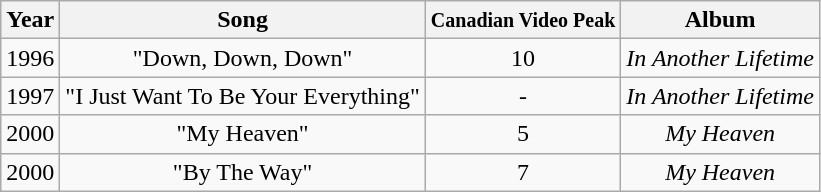<table class="wikitable" style="text-align:center;">
<tr>
<th>Year</th>
<th>Song</th>
<th><small>Canadian Video Peak</small></th>
<th>Album</th>
</tr>
<tr>
<td>1996</td>
<td>"Down, Down, Down"</td>
<td align="center">10</td>
<td><em>In Another Lifetime</em></td>
</tr>
<tr>
<td>1997</td>
<td>"I Just Want To Be Your Everything"</td>
<td align="center">-</td>
<td><em>In Another Lifetime</em></td>
</tr>
<tr>
<td>2000</td>
<td>"My Heaven"</td>
<td align="center">5</td>
<td><em>My Heaven</em></td>
</tr>
<tr>
<td>2000</td>
<td>"By The Way"</td>
<td align="center">7</td>
<td><em>My Heaven</em></td>
</tr>
</table>
